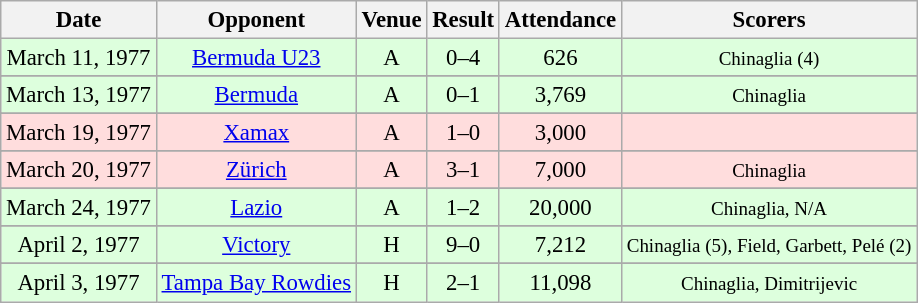<table class="wikitable" style="font-size:95%; text-align:center">
<tr>
<th>Date</th>
<th>Opponent</th>
<th>Venue</th>
<th>Result</th>
<th>Attendance</th>
<th>Scorers</th>
</tr>
<tr bgcolor="#ddffdd">
<td>March 11, 1977</td>
<td> <a href='#'>Bermuda U23</a></td>
<td>A</td>
<td>0–4</td>
<td>626</td>
<td><small>Chinaglia (4)</small></td>
</tr>
<tr>
</tr>
<tr bgcolor="#ddffdd">
<td>March 13, 1977</td>
<td> <a href='#'>Bermuda</a></td>
<td>A</td>
<td>0–1</td>
<td>3,769</td>
<td><small>Chinaglia</small></td>
</tr>
<tr>
</tr>
<tr bgcolor="#ffdddd">
<td>March 19, 1977</td>
<td> <a href='#'>Xamax</a></td>
<td>A</td>
<td>1–0</td>
<td>3,000</td>
<td><small></small></td>
</tr>
<tr>
</tr>
<tr bgcolor="#ffdddd">
<td>March 20, 1977</td>
<td> <a href='#'>Zürich</a></td>
<td>A</td>
<td>3–1</td>
<td>7,000</td>
<td><small>Chinaglia</small></td>
</tr>
<tr>
</tr>
<tr bgcolor="#ddffdd">
<td>March 24, 1977</td>
<td> <a href='#'>Lazio</a></td>
<td>A</td>
<td>1–2</td>
<td>20,000</td>
<td><small>Chinaglia, N/A</small></td>
</tr>
<tr>
</tr>
<tr bgcolor="#ddffdd">
<td>April 2, 1977</td>
<td> <a href='#'>Victory</a></td>
<td>H</td>
<td>9–0</td>
<td>7,212</td>
<td><small>Chinaglia (5), Field, Garbett, Pelé (2)</small></td>
</tr>
<tr>
</tr>
<tr bgcolor="#ddffdd">
<td>April 3, 1977</td>
<td> <a href='#'>Tampa Bay Rowdies</a></td>
<td>H</td>
<td>2–1</td>
<td>11,098</td>
<td><small>Chinaglia, Dimitrijevic</small></td>
</tr>
</table>
